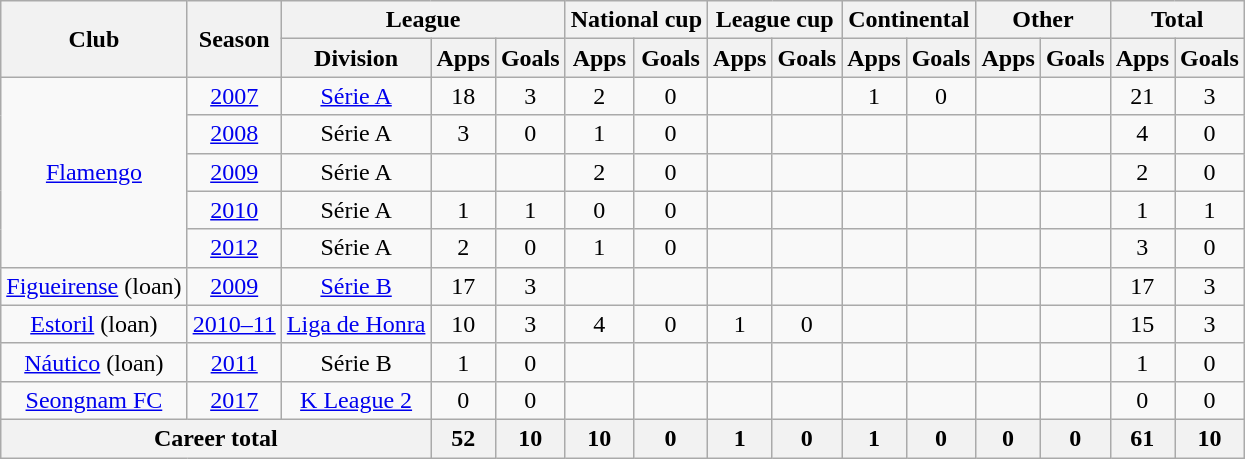<table class="wikitable" style="text-align:center">
<tr>
<th rowspan="2">Club</th>
<th rowspan="2">Season</th>
<th colspan="3">League</th>
<th colspan="2">National cup</th>
<th colspan="2">League cup</th>
<th colspan="2">Continental</th>
<th colspan="2">Other</th>
<th colspan="2">Total</th>
</tr>
<tr>
<th>Division</th>
<th>Apps</th>
<th>Goals</th>
<th>Apps</th>
<th>Goals</th>
<th>Apps</th>
<th>Goals</th>
<th>Apps</th>
<th>Goals</th>
<th>Apps</th>
<th>Goals</th>
<th>Apps</th>
<th>Goals</th>
</tr>
<tr>
<td rowspan="5"><a href='#'>Flamengo</a></td>
<td><a href='#'>2007</a></td>
<td><a href='#'>Série A</a></td>
<td>18</td>
<td>3</td>
<td>2</td>
<td>0</td>
<td></td>
<td></td>
<td>1</td>
<td>0</td>
<td></td>
<td></td>
<td>21</td>
<td>3</td>
</tr>
<tr>
<td><a href='#'>2008</a></td>
<td>Série A</td>
<td>3</td>
<td>0</td>
<td>1</td>
<td>0</td>
<td></td>
<td></td>
<td></td>
<td></td>
<td></td>
<td></td>
<td>4</td>
<td>0</td>
</tr>
<tr>
<td><a href='#'>2009</a></td>
<td>Série A</td>
<td></td>
<td></td>
<td>2</td>
<td>0</td>
<td></td>
<td></td>
<td></td>
<td></td>
<td></td>
<td></td>
<td>2</td>
<td>0</td>
</tr>
<tr>
<td><a href='#'>2010</a></td>
<td>Série A</td>
<td>1</td>
<td>1</td>
<td>0</td>
<td>0</td>
<td></td>
<td></td>
<td></td>
<td></td>
<td></td>
<td></td>
<td>1</td>
<td>1</td>
</tr>
<tr>
<td><a href='#'>2012</a></td>
<td>Série A</td>
<td>2</td>
<td>0</td>
<td>1</td>
<td>0</td>
<td></td>
<td></td>
<td></td>
<td></td>
<td></td>
<td></td>
<td>3</td>
<td>0</td>
</tr>
<tr>
<td><a href='#'>Figueirense</a> (loan)</td>
<td><a href='#'>2009</a></td>
<td><a href='#'>Série B</a></td>
<td>17</td>
<td>3</td>
<td></td>
<td></td>
<td></td>
<td></td>
<td></td>
<td></td>
<td></td>
<td></td>
<td>17</td>
<td>3</td>
</tr>
<tr>
<td><a href='#'>Estoril</a> (loan)</td>
<td><a href='#'>2010–11</a></td>
<td><a href='#'>Liga de Honra</a></td>
<td>10</td>
<td>3</td>
<td>4</td>
<td>0</td>
<td>1</td>
<td>0</td>
<td></td>
<td></td>
<td></td>
<td></td>
<td>15</td>
<td>3</td>
</tr>
<tr>
<td><a href='#'>Náutico</a> (loan)</td>
<td><a href='#'>2011</a></td>
<td>Série B</td>
<td>1</td>
<td>0</td>
<td></td>
<td></td>
<td></td>
<td></td>
<td></td>
<td></td>
<td></td>
<td></td>
<td>1</td>
<td>0</td>
</tr>
<tr>
<td><a href='#'>Seongnam FC</a></td>
<td><a href='#'>2017</a></td>
<td><a href='#'>K League 2</a></td>
<td>0</td>
<td>0</td>
<td></td>
<td></td>
<td></td>
<td></td>
<td></td>
<td></td>
<td></td>
<td></td>
<td>0</td>
<td>0</td>
</tr>
<tr>
<th colspan="3">Career total</th>
<th>52</th>
<th>10</th>
<th>10</th>
<th>0</th>
<th>1</th>
<th>0</th>
<th>1</th>
<th>0</th>
<th>0</th>
<th>0</th>
<th>61</th>
<th>10</th>
</tr>
</table>
